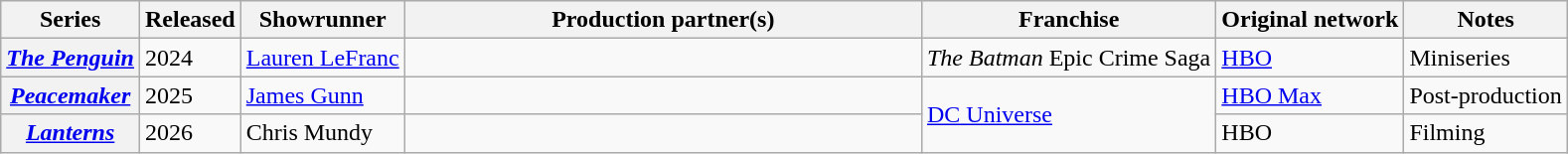<table class="wikitable plainrowheaders unsortable defaultcenter col1left col2left">
<tr>
<th scope="col">Series</th>
<th scope="col">Released</th>
<th scope="col">Showrunner</th>
<th scope="col" style="width:33%;">Production partner(s)</th>
<th scope="col">Franchise</th>
<th scope="col">Original network</th>
<th scope="col">Notes</th>
</tr>
<tr>
<th scope="row"><em><a href='#'>The Penguin</a></em></th>
<td>2024</td>
<td><a href='#'>Lauren LeFranc</a></td>
<td></td>
<td><em>The Batman</em> Epic Crime Saga</td>
<td><a href='#'>HBO</a></td>
<td>Miniseries</td>
</tr>
<tr>
<th scope="row"><em><a href='#'>Peacemaker</a></em> </th>
<td>2025</td>
<td><a href='#'>James Gunn</a></td>
<td></td>
<td rowspan="2"><a href='#'>DC Universe</a></td>
<td><a href='#'>HBO Max</a></td>
<td>Post-production</td>
</tr>
<tr>
<th scope="row"><em><a href='#'>Lanterns</a></em></th>
<td>2026</td>
<td>Chris Mundy</td>
<td></td>
<td>HBO</td>
<td>Filming<br></td>
</tr>
</table>
